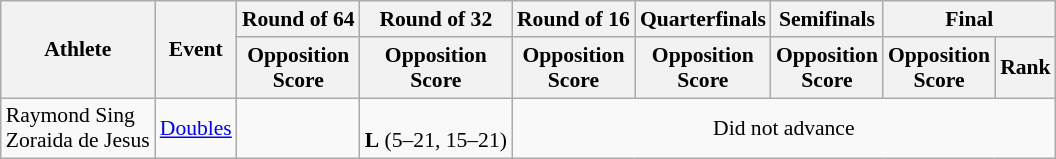<table class=wikitable style="text-align:center; font-size:90%">
<tr>
<th rowspan="2">Athlete</th>
<th rowspan="2">Event</th>
<th>Round of 64</th>
<th>Round of 32</th>
<th>Round of 16</th>
<th>Quarterfinals</th>
<th>Semifinals</th>
<th colspan="2">Final</th>
</tr>
<tr>
<th>Opposition<br>Score</th>
<th>Opposition<br>Score</th>
<th>Opposition<br>Score</th>
<th>Opposition<br>Score</th>
<th>Opposition<br>Score</th>
<th>Opposition<br>Score</th>
<th>Rank</th>
</tr>
<tr>
<td align="left">Raymond Sing<br>Zoraida de Jesus</td>
<td rowspan="2"><a href='#'>Doubles</a></td>
<td></td>
<td><br><strong>L</strong> (5–21, 15–21)</td>
<td colspan="5">Did not advance</td>
</tr>
</table>
